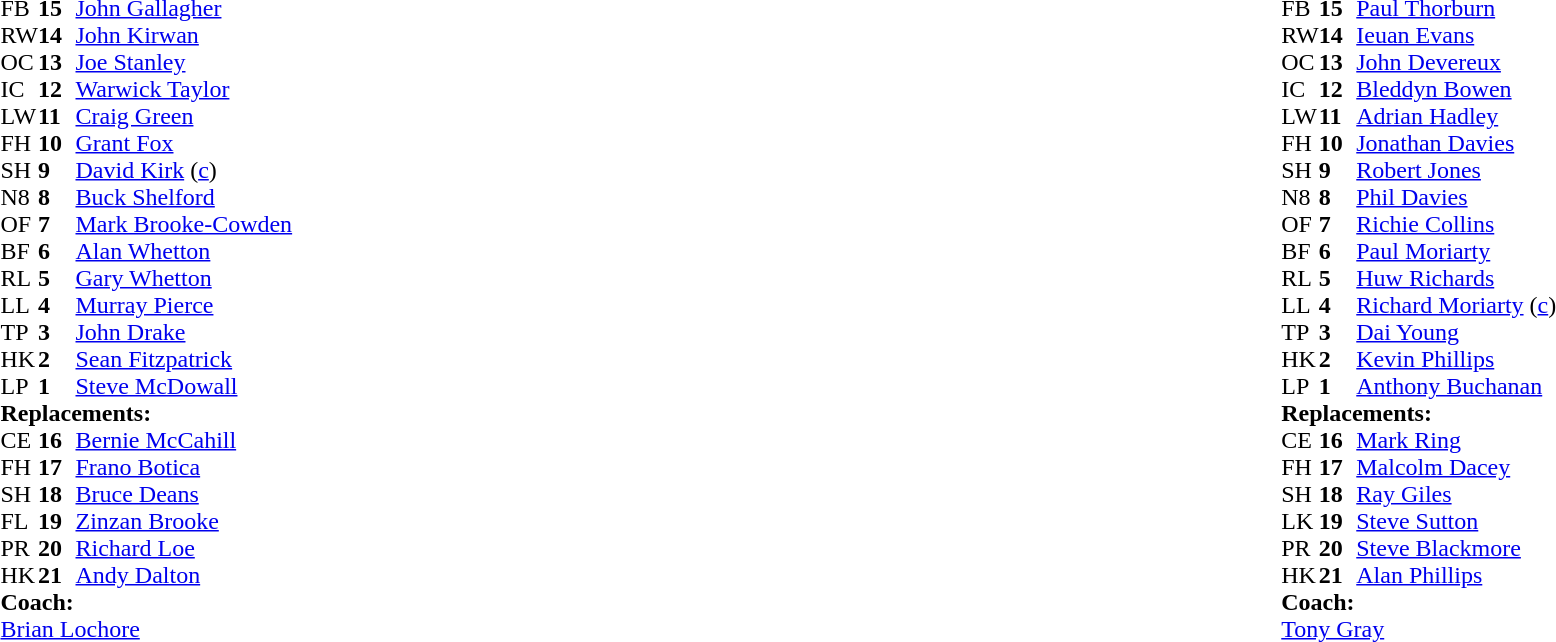<table width="100%">
<tr>
<td width="50%" valign="top"><br><table cellspacing="0" cellpadding="0">
<tr>
<th width="25"></th>
<th width="25"></th>
</tr>
<tr>
<td>FB</td>
<td><strong>15</strong></td>
<td><a href='#'>John Gallagher</a></td>
</tr>
<tr>
<td>RW</td>
<td><strong>14</strong></td>
<td><a href='#'>John Kirwan</a></td>
</tr>
<tr>
<td>OC</td>
<td><strong>13</strong></td>
<td><a href='#'>Joe Stanley</a></td>
<td></td>
<td></td>
</tr>
<tr>
<td>IC</td>
<td><strong>12</strong></td>
<td><a href='#'>Warwick Taylor</a></td>
</tr>
<tr>
<td>LW</td>
<td><strong>11</strong></td>
<td><a href='#'>Craig Green</a></td>
</tr>
<tr>
<td>FH</td>
<td><strong>10</strong></td>
<td><a href='#'>Grant Fox</a></td>
</tr>
<tr>
<td>SH</td>
<td><strong>9</strong></td>
<td><a href='#'>David Kirk</a> (<a href='#'>c</a>)</td>
</tr>
<tr>
<td>N8</td>
<td><strong>8</strong></td>
<td><a href='#'>Buck Shelford</a></td>
</tr>
<tr>
<td>OF</td>
<td><strong>7</strong></td>
<td><a href='#'>Mark Brooke-Cowden</a></td>
</tr>
<tr>
<td>BF</td>
<td><strong>6</strong></td>
<td><a href='#'>Alan Whetton</a></td>
</tr>
<tr>
<td>RL</td>
<td><strong>5</strong></td>
<td><a href='#'>Gary Whetton</a></td>
</tr>
<tr>
<td>LL</td>
<td><strong>4</strong></td>
<td><a href='#'>Murray Pierce</a></td>
</tr>
<tr>
<td>TP</td>
<td><strong>3</strong></td>
<td><a href='#'>John Drake</a></td>
</tr>
<tr>
<td>HK</td>
<td><strong>2</strong></td>
<td><a href='#'>Sean Fitzpatrick</a></td>
</tr>
<tr>
<td>LP</td>
<td><strong>1</strong></td>
<td><a href='#'>Steve McDowall</a></td>
</tr>
<tr>
<td colspan="3"><strong>Replacements:</strong></td>
</tr>
<tr>
<td>CE</td>
<td><strong>16</strong></td>
<td><a href='#'>Bernie McCahill</a></td>
<td></td>
<td></td>
</tr>
<tr>
<td>FH</td>
<td><strong>17</strong></td>
<td><a href='#'>Frano Botica</a></td>
</tr>
<tr>
<td>SH</td>
<td><strong>18</strong></td>
<td><a href='#'>Bruce Deans</a></td>
</tr>
<tr>
<td>FL</td>
<td><strong>19</strong></td>
<td><a href='#'>Zinzan Brooke</a></td>
</tr>
<tr>
<td>PR</td>
<td><strong>20</strong></td>
<td><a href='#'>Richard Loe</a></td>
</tr>
<tr>
<td>HK</td>
<td><strong>21</strong></td>
<td><a href='#'>Andy Dalton</a></td>
</tr>
<tr>
<td colspan="3"><strong>Coach:</strong></td>
</tr>
<tr>
<td colspan="3"> <a href='#'>Brian Lochore</a></td>
</tr>
</table>
</td>
<td valign="top"></td>
<td width="50%" valign="top"><br><table cellspacing="0" cellpadding="0" align="center">
<tr>
<th width="25"></th>
<th width="25"></th>
</tr>
<tr>
<td>FB</td>
<td><strong>15</strong></td>
<td><a href='#'>Paul Thorburn</a></td>
</tr>
<tr>
<td>RW</td>
<td><strong>14</strong></td>
<td><a href='#'>Ieuan Evans</a></td>
</tr>
<tr>
<td>OC</td>
<td><strong>13</strong></td>
<td><a href='#'>John Devereux</a></td>
</tr>
<tr>
<td>IC</td>
<td><strong>12</strong></td>
<td><a href='#'>Bleddyn Bowen</a></td>
</tr>
<tr>
<td>LW</td>
<td><strong>11</strong></td>
<td><a href='#'>Adrian Hadley</a></td>
</tr>
<tr>
<td>FH</td>
<td><strong>10</strong></td>
<td><a href='#'>Jonathan Davies</a></td>
</tr>
<tr>
<td>SH</td>
<td><strong>9</strong></td>
<td><a href='#'>Robert Jones</a></td>
</tr>
<tr>
<td>N8</td>
<td><strong>8</strong></td>
<td><a href='#'>Phil Davies</a></td>
</tr>
<tr>
<td>OF</td>
<td><strong>7</strong></td>
<td><a href='#'>Richie Collins</a></td>
<td></td>
<td></td>
</tr>
<tr>
<td>BF</td>
<td><strong>6</strong></td>
<td><a href='#'>Paul Moriarty</a></td>
</tr>
<tr>
<td>RL</td>
<td><strong>5</strong></td>
<td><a href='#'>Huw Richards</a></td>
</tr>
<tr>
<td>LL</td>
<td><strong>4</strong></td>
<td><a href='#'>Richard Moriarty</a> (<a href='#'>c</a>)</td>
</tr>
<tr>
<td>TP</td>
<td><strong>3</strong></td>
<td><a href='#'>Dai Young</a></td>
</tr>
<tr>
<td>HK</td>
<td><strong>2</strong></td>
<td><a href='#'>Kevin Phillips</a></td>
</tr>
<tr>
<td>LP</td>
<td><strong>1</strong></td>
<td><a href='#'>Anthony Buchanan</a></td>
</tr>
<tr>
<td colspan="3"><strong>Replacements:</strong></td>
</tr>
<tr>
<td>CE</td>
<td><strong>16</strong></td>
<td><a href='#'>Mark Ring</a></td>
</tr>
<tr>
<td>FH</td>
<td><strong>17</strong></td>
<td><a href='#'>Malcolm Dacey</a></td>
</tr>
<tr>
<td>SH</td>
<td><strong>18</strong></td>
<td><a href='#'>Ray Giles</a></td>
</tr>
<tr>
<td>LK</td>
<td><strong>19</strong></td>
<td><a href='#'>Steve Sutton</a></td>
<td></td>
<td></td>
</tr>
<tr>
<td>PR</td>
<td><strong>20</strong></td>
<td><a href='#'>Steve Blackmore</a></td>
</tr>
<tr>
<td>HK</td>
<td><strong>21</strong></td>
<td><a href='#'>Alan Phillips</a></td>
</tr>
<tr>
<td colspan="3"><strong>Coach:</strong></td>
</tr>
<tr>
<td colspan="3"> <a href='#'>Tony Gray</a></td>
</tr>
</table>
</td>
</tr>
</table>
